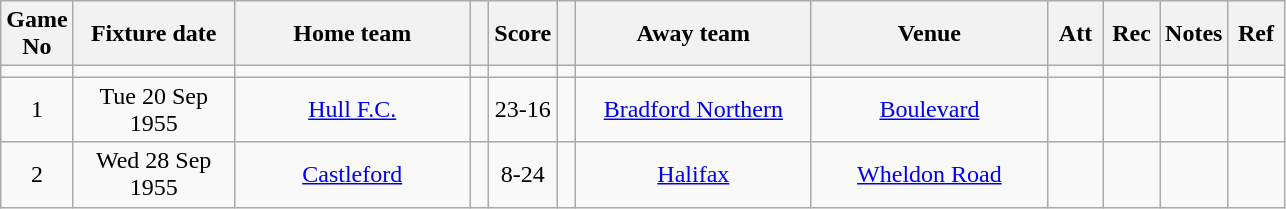<table class="wikitable" style="text-align:center;">
<tr>
<th width=20 abbr="No">Game No</th>
<th width=100 abbr="Date">Fixture date</th>
<th width=150 abbr="Home team">Home team</th>
<th width=5 abbr="space"></th>
<th width=20 abbr="Score">Score</th>
<th width=5 abbr="space"></th>
<th width=150 abbr="Away team">Away team</th>
<th width=150 abbr="Venue">Venue</th>
<th width=30 abbr="Att">Att</th>
<th width=30 abbr="Rec">Rec</th>
<th width=20 abbr="Notes">Notes</th>
<th width=30 abbr="Ref">Ref</th>
</tr>
<tr>
<td></td>
<td></td>
<td></td>
<td></td>
<td></td>
<td></td>
<td></td>
<td></td>
<td></td>
<td></td>
<td></td>
</tr>
<tr>
<td>1</td>
<td>Tue 20 Sep 1955</td>
<td><a href='#'>Hull F.C.</a></td>
<td></td>
<td>23-16</td>
<td></td>
<td><a href='#'>Bradford Northern</a></td>
<td><a href='#'>Boulevard</a></td>
<td></td>
<td></td>
<td></td>
<td></td>
</tr>
<tr>
<td>2</td>
<td>Wed 28 Sep 1955</td>
<td><a href='#'>Castleford</a></td>
<td></td>
<td>8-24</td>
<td></td>
<td><a href='#'>Halifax</a></td>
<td><a href='#'>Wheldon Road</a></td>
<td></td>
<td></td>
<td></td>
<td></td>
</tr>
</table>
